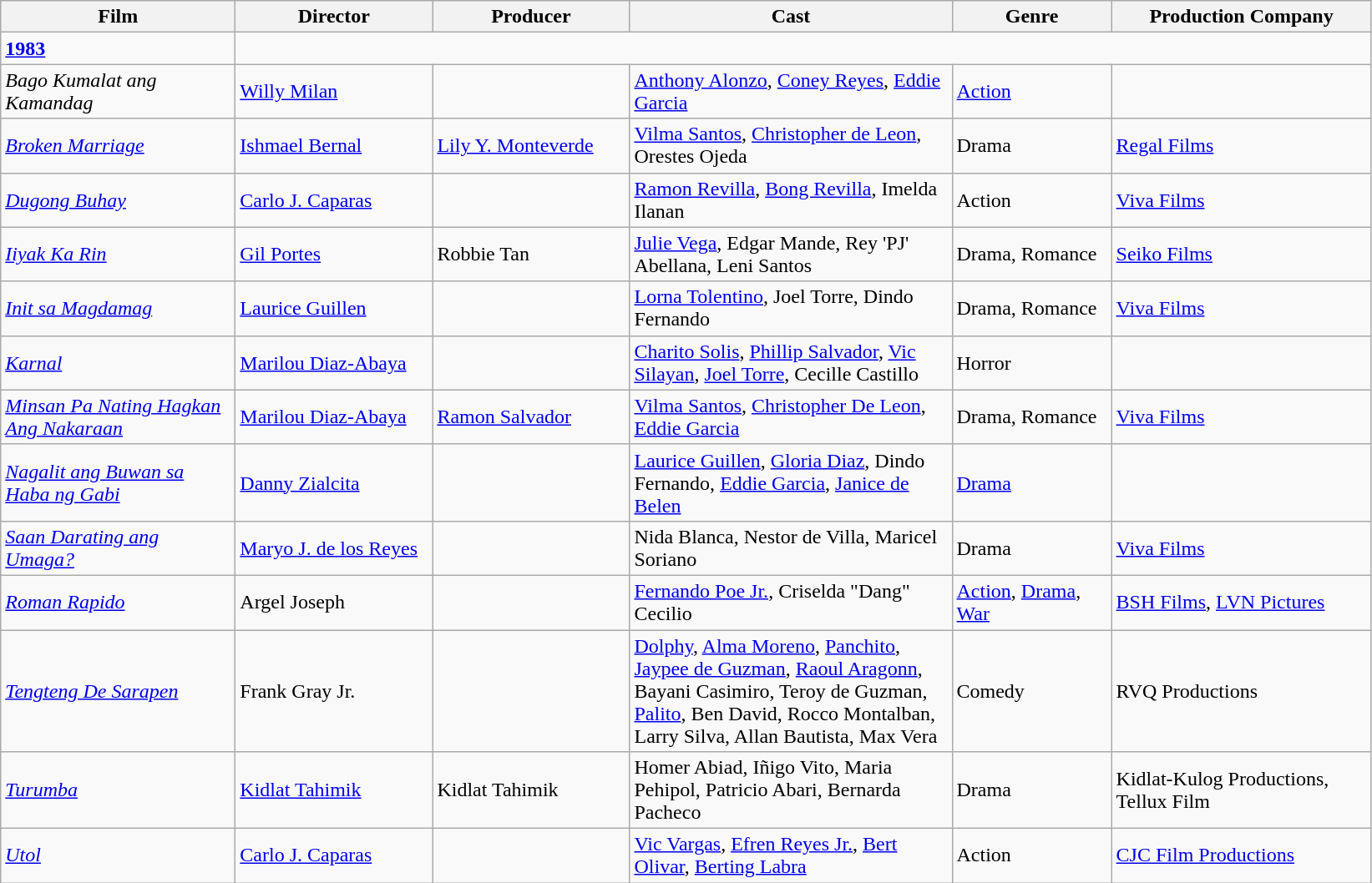<table class="wikitable">
<tr>
<th width="180">Film</th>
<th width="150">Director</th>
<th width="150">Producer</th>
<th width="250">Cast</th>
<th width="120">Genre</th>
<th width="200">Production Company</th>
</tr>
<tr>
<td><strong><a href='#'>1983</a></strong></td>
</tr>
<tr>
<td><em>Bago Kumalat ang Kamandag</em></td>
<td><a href='#'>Willy Milan</a></td>
<td></td>
<td><a href='#'>Anthony Alonzo</a>, <a href='#'>Coney Reyes</a>, <a href='#'>Eddie Garcia</a></td>
<td><a href='#'>Action</a></td>
<td></td>
</tr>
<tr>
<td><em><a href='#'>Broken Marriage</a></em></td>
<td><a href='#'>Ishmael Bernal</a></td>
<td><a href='#'>Lily Y. Monteverde</a></td>
<td><a href='#'>Vilma Santos</a>, <a href='#'>Christopher de Leon</a>, Orestes Ojeda</td>
<td>Drama</td>
<td><a href='#'>Regal Films</a></td>
</tr>
<tr>
<td><em><a href='#'>Dugong Buhay</a></em></td>
<td><a href='#'>Carlo J. Caparas</a></td>
<td></td>
<td><a href='#'>Ramon Revilla</a>, <a href='#'>Bong Revilla</a>, Imelda Ilanan</td>
<td>Action</td>
<td><a href='#'>Viva Films</a></td>
</tr>
<tr>
<td><em><a href='#'>Iiyak Ka Rin</a></em></td>
<td><a href='#'>Gil Portes</a></td>
<td>Robbie Tan</td>
<td><a href='#'>Julie Vega</a>, Edgar Mande, Rey 'PJ' Abellana, Leni Santos</td>
<td>Drama, Romance</td>
<td><a href='#'>Seiko Films</a></td>
</tr>
<tr>
<td><em><a href='#'>Init sa Magdamag</a></em></td>
<td><a href='#'>Laurice Guillen</a></td>
<td></td>
<td><a href='#'>Lorna Tolentino</a>, Joel Torre, Dindo Fernando</td>
<td>Drama, Romance</td>
<td><a href='#'>Viva Films</a></td>
</tr>
<tr>
<td><em><a href='#'>Karnal</a></em></td>
<td><a href='#'>Marilou Diaz-Abaya</a></td>
<td></td>
<td><a href='#'>Charito Solis</a>, <a href='#'>Phillip Salvador</a>, <a href='#'>Vic Silayan</a>, <a href='#'>Joel Torre</a>, Cecille Castillo</td>
<td>Horror</td>
<td></td>
</tr>
<tr>
<td><em><a href='#'>Minsan Pa Nating Hagkan Ang Nakaraan</a></em></td>
<td><a href='#'>Marilou Diaz-Abaya</a></td>
<td><a href='#'>Ramon Salvador</a></td>
<td><a href='#'>Vilma Santos</a>, <a href='#'>Christopher De Leon</a>, <a href='#'>Eddie Garcia</a></td>
<td>Drama, Romance</td>
<td><a href='#'>Viva Films</a></td>
</tr>
<tr>
<td><em><a href='#'>Nagalit ang Buwan sa Haba ng Gabi</a></em></td>
<td><a href='#'>Danny Zialcita</a></td>
<td></td>
<td><a href='#'>Laurice Guillen</a>, <a href='#'>Gloria Diaz</a>, Dindo Fernando, <a href='#'>Eddie Garcia</a>, <a href='#'>Janice de Belen</a></td>
<td><a href='#'>Drama</a></td>
<td></td>
</tr>
<tr>
<td><em><a href='#'>Saan Darating ang Umaga?</a></em></td>
<td><a href='#'>Maryo J. de los Reyes</a></td>
<td></td>
<td>Nida Blanca, Nestor de Villa, Maricel Soriano</td>
<td>Drama</td>
<td><a href='#'>Viva Films</a></td>
</tr>
<tr>
<td><em><a href='#'>Roman Rapido</a></em></td>
<td>Argel Joseph</td>
<td></td>
<td><a href='#'>Fernando Poe Jr.</a>, Criselda "Dang" Cecilio</td>
<td><a href='#'>Action</a>, <a href='#'>Drama</a>, <a href='#'>War</a></td>
<td><a href='#'>BSH Films</a>, <a href='#'>LVN Pictures</a></td>
</tr>
<tr>
<td><em><a href='#'>Tengteng De Sarapen</a></em></td>
<td>Frank Gray Jr.</td>
<td></td>
<td><a href='#'>Dolphy</a>, <a href='#'>Alma Moreno</a>, <a href='#'>Panchito</a>, <a href='#'>Jaypee de Guzman</a>, <a href='#'>Raoul Aragonn</a>, Bayani Casimiro, Teroy de Guzman, <a href='#'>Palito</a>, Ben David, Rocco Montalban, Larry Silva, Allan Bautista, Max Vera</td>
<td>Comedy</td>
<td>RVQ Productions</td>
</tr>
<tr>
<td><em><a href='#'>Turumba</a></em></td>
<td><a href='#'>Kidlat Tahimik</a></td>
<td>Kidlat Tahimik</td>
<td>Homer Abiad, Iñigo Vito, Maria Pehipol, Patricio Abari, Bernarda Pacheco</td>
<td>Drama</td>
<td>Kidlat-Kulog Productions, Tellux Film</td>
</tr>
<tr>
<td><em><a href='#'>Utol</a></em></td>
<td><a href='#'>Carlo J. Caparas</a></td>
<td></td>
<td><a href='#'>Vic Vargas</a>, <a href='#'>Efren Reyes Jr.</a>, <a href='#'>Bert Olivar</a>, <a href='#'>Berting Labra</a></td>
<td>Action</td>
<td><a href='#'>CJC Film Productions</a></td>
</tr>
</table>
